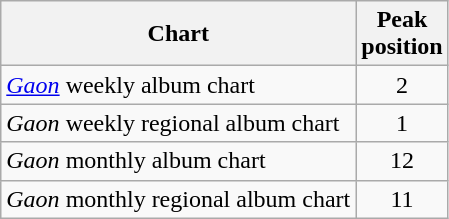<table class="wikitable sortable">
<tr>
<th>Chart</th>
<th>Peak<br>position</th>
</tr>
<tr>
<td><em><a href='#'>Gaon</a></em> weekly album chart</td>
<td style="text-align:center;">2</td>
</tr>
<tr>
<td><em>Gaon</em> weekly regional album chart</td>
<td style="text-align:center;">1</td>
</tr>
<tr>
<td><em>Gaon</em> monthly album chart</td>
<td style="text-align:center;">12</td>
</tr>
<tr>
<td><em>Gaon</em> monthly regional album chart</td>
<td style="text-align:center;">11</td>
</tr>
</table>
